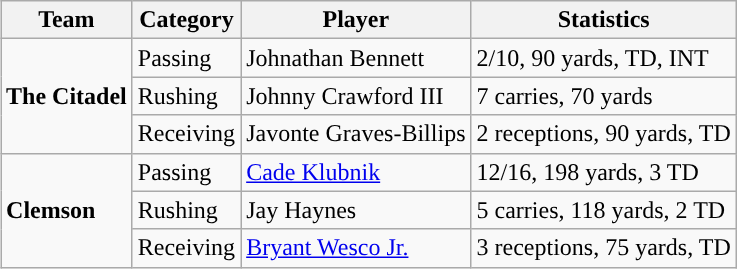<table class="wikitable" style="float: right;">
<tr>
<th>Team</th>
<th>Category</th>
<th>Player</th>
<th>Statistics</th>
</tr>
<tr>
<td rowspan=3><strong>The Citadel</strong></td>
<td>Passing</td>
<td>Johnathan Bennett</td>
<td>2/10, 90 yards, TD, INT</td>
</tr>
<tr>
<td>Rushing</td>
<td>Johnny Crawford III</td>
<td>7 carries, 70 yards</td>
</tr>
<tr>
<td>Receiving</td>
<td>Javonte Graves-Billips</td>
<td>2 receptions, 90 yards, TD</td>
</tr>
<tr>
<td rowspan=3><strong>Clemson</strong></td>
<td>Passing</td>
<td><a href='#'>Cade Klubnik</a></td>
<td>12/16, 198 yards, 3 TD</td>
</tr>
<tr>
<td>Rushing</td>
<td>Jay Haynes</td>
<td>5 carries, 118 yards, 2 TD</td>
</tr>
<tr>
<td>Receiving</td>
<td><a href='#'>Bryant Wesco Jr.</a></td>
<td>3 receptions, 75 yards, TD</td>
</tr>
</table>
